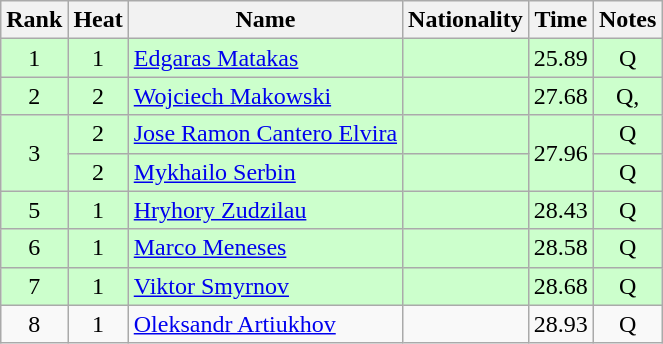<table class="wikitable sortable" style="text-align:center">
<tr>
<th>Rank</th>
<th>Heat</th>
<th>Name</th>
<th>Nationality</th>
<th>Time</th>
<th>Notes</th>
</tr>
<tr bgcolor=ccffcc>
<td>1</td>
<td>1</td>
<td align=left><a href='#'>Edgaras Matakas</a></td>
<td align=left></td>
<td>25.89</td>
<td>Q</td>
</tr>
<tr bgcolor=ccffcc>
<td>2</td>
<td>2</td>
<td align=left><a href='#'>Wojciech Makowski</a></td>
<td align=left></td>
<td>27.68</td>
<td>Q, </td>
</tr>
<tr bgcolor=ccffcc>
<td rowspan=2>3</td>
<td>2</td>
<td align=left><a href='#'>Jose Ramon Cantero Elvira</a></td>
<td align=left></td>
<td rowspan=2>27.96</td>
<td>Q</td>
</tr>
<tr bgcolor=ccffcc>
<td>2</td>
<td align=left><a href='#'>Mykhailo Serbin</a></td>
<td align=left></td>
<td>Q</td>
</tr>
<tr bgcolor=ccffcc>
<td>5</td>
<td>1</td>
<td align=left><a href='#'>Hryhory Zudzilau</a></td>
<td align=left></td>
<td>28.43</td>
<td>Q</td>
</tr>
<tr bgcolor=ccffcc>
<td>6</td>
<td>1</td>
<td align=left><a href='#'>Marco Meneses</a></td>
<td align=left></td>
<td>28.58</td>
<td>Q</td>
</tr>
<tr bgcolor=ccffcc>
<td>7</td>
<td>1</td>
<td align=left><a href='#'>Viktor Smyrnov</a></td>
<td align=left></td>
<td>28.68</td>
<td>Q</td>
</tr>
<tr>
<td>8</td>
<td>1</td>
<td align=left><a href='#'>Oleksandr Artiukhov</a></td>
<td align=left></td>
<td>28.93</td>
<td>Q</td>
</tr>
</table>
